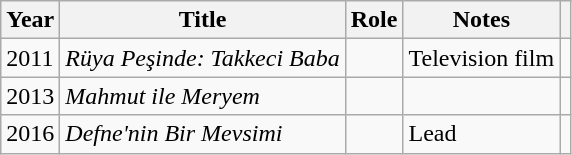<table class="wikitable sortable">
<tr>
<th scope="col">Year</th>
<th scope="col">Title</th>
<th scope="col">Role</th>
<th scope="col" class="unsortable">Notes</th>
<th scope="col" class="unsortable"></th>
</tr>
<tr>
<td>2011</td>
<td><em>Rüya Peşinde: Takkeci Baba</em></td>
<td></td>
<td>Television film</td>
<td></td>
</tr>
<tr>
<td>2013</td>
<td><em>Mahmut ile Meryem</em></td>
<td></td>
<td></td>
<td></td>
</tr>
<tr>
<td>2016</td>
<td><em>Defne'nin Bir Mevsimi</em></td>
<td></td>
<td>Lead</td>
<td></td>
</tr>
</table>
